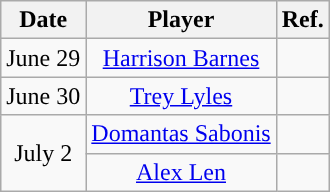<table class="wikitable sortable sortable" style="text-align: center">
<tr>
<th>Date</th>
<th>Player</th>
<th>Ref.</th>
</tr>
<tr>
<td>June 29</td>
<td><a href='#'>Harrison Barnes</a></td>
<td></td>
</tr>
<tr>
<td>June 30</td>
<td><a href='#'>Trey Lyles</a></td>
<td></td>
</tr>
<tr>
<td rowspan=2>July 2</td>
<td><a href='#'>Domantas Sabonis</a></td>
<td></td>
</tr>
<tr>
<td><a href='#'>Alex Len</a></td>
<td></td>
</tr>
</table>
